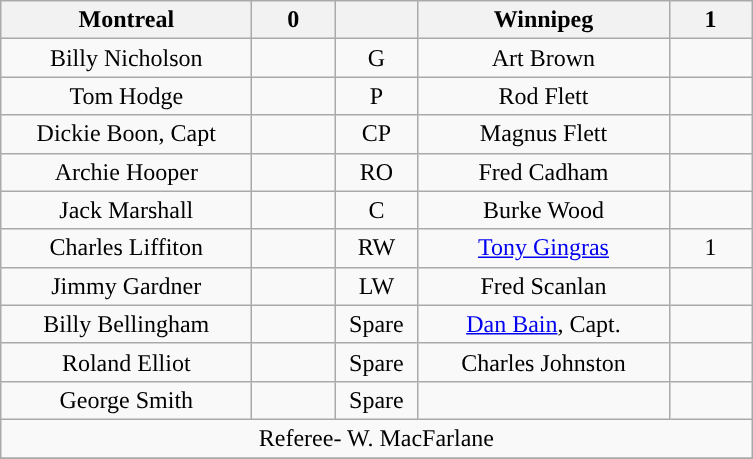<table class="wikitable" style="text-align:center;">
<tr>
<th style="width:10em">Montreal</th>
<th style="width:3em">0</th>
<th style="width:3em"></th>
<th style="width:10em">Winnipeg</th>
<th style="width:3em">1</th>
</tr>
<tr>
<td>Billy Nicholson</td>
<td></td>
<td>G</td>
<td>Art Brown</td>
<td></td>
</tr>
<tr>
<td>Tom Hodge</td>
<td></td>
<td>P</td>
<td>Rod Flett</td>
<td></td>
</tr>
<tr>
<td>Dickie Boon, Capt</td>
<td></td>
<td>CP</td>
<td>Magnus Flett</td>
<td></td>
</tr>
<tr>
<td>Archie Hooper</td>
<td></td>
<td>RO</td>
<td>Fred Cadham</td>
<td></td>
</tr>
<tr>
<td>Jack Marshall</td>
<td></td>
<td>C</td>
<td>Burke Wood</td>
<td></td>
</tr>
<tr>
<td>Charles Liffiton</td>
<td></td>
<td>RW</td>
<td><a href='#'>Tony Gingras</a></td>
<td>1</td>
</tr>
<tr>
<td>Jimmy Gardner</td>
<td></td>
<td align=center>LW</td>
<td>Fred Scanlan</td>
<td></td>
</tr>
<tr>
<td>Billy Bellingham</td>
<td></td>
<td>Spare</td>
<td><a href='#'>Dan Bain</a>, Capt.</td>
<td></td>
</tr>
<tr>
<td>Roland Elliot</td>
<td></td>
<td>Spare</td>
<td>Charles Johnston</td>
<td></td>
</tr>
<tr>
<td>George Smith</td>
<td></td>
<td>Spare</td>
<td></td>
<td></td>
</tr>
<tr>
<td colspan="5">Referee- W. MacFarlane</td>
</tr>
<tr>
</tr>
</table>
